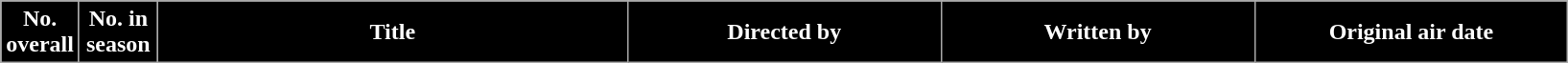<table class="wikitable plainrowheaders" style="background:#FFFFFF">
<tr style="color:#FFFFFF">
<th style="background:#000000; width:5%">No.<br>overall</th>
<th style="background:#000000; width:5%">No. in<br>season</th>
<th style="background:#000000">Title</th>
<th style="background:#000000; width:20%">Directed by</th>
<th style="background:#000000; width:20%">Written by</th>
<th style="background:#000000; width:20%">Original air date<br>




















</th>
</tr>
</table>
